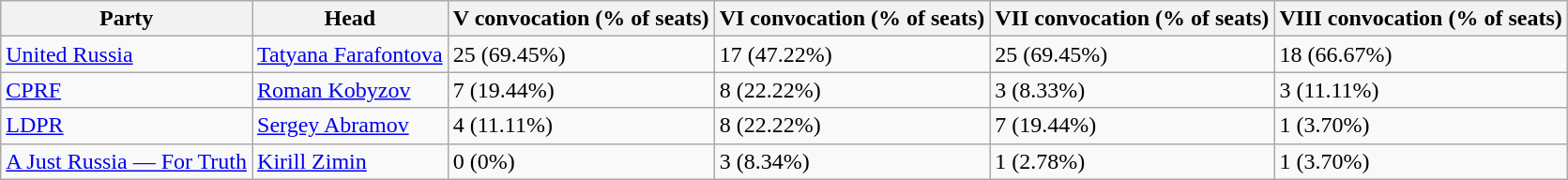<table class="wikitable">
<tr>
<th>Party</th>
<th>Head</th>
<th>V convocation (% of seats)</th>
<th>VI convocation (% of seats)</th>
<th>VII convocation (% of seats)</th>
<th>VIII convocation (% of seats)</th>
</tr>
<tr>
<td><a href='#'>United Russia</a></td>
<td><a href='#'>Tatyana Farafontova</a></td>
<td>25 (69.45%)</td>
<td>17 (47.22%)</td>
<td>25 (69.45%)</td>
<td>18 (66.67%)</td>
</tr>
<tr>
<td><a href='#'>CPRF</a></td>
<td><a href='#'>Roman Kobyzov</a></td>
<td>7 (19.44%)</td>
<td>8 (22.22%)</td>
<td>3 (8.33%)</td>
<td>3 (11.11%)</td>
</tr>
<tr>
<td><a href='#'>LDPR</a></td>
<td><a href='#'>Sergey Abramov</a></td>
<td>4 (11.11%)</td>
<td>8 (22.22%)</td>
<td>7 (19.44%)</td>
<td>1 (3.70%)</td>
</tr>
<tr>
<td><a href='#'>A Just Russia — For Truth</a></td>
<td><a href='#'>Kirill Zimin</a></td>
<td>0 (0%)</td>
<td>3 (8.34%)</td>
<td>1 (2.78%)</td>
<td>1 (3.70%)</td>
</tr>
</table>
